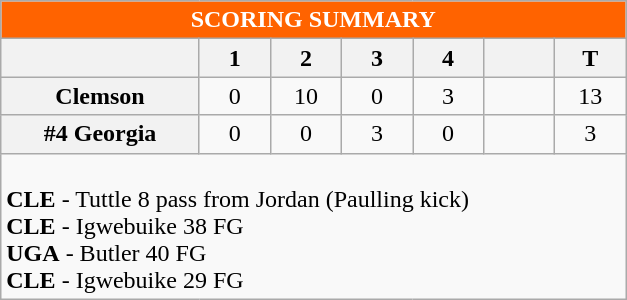<table class="wikitable" style="text-align:center">
<tr style="background:#FF6300; color:white">
<td colspan="7" align="center"><strong>SCORING SUMMARY</strong></td>
</tr>
<tr>
<th width="125"> </th>
<th width="40">1</th>
<th width="40">2</th>
<th width="40">3</th>
<th width="40">4</th>
<th width="40"> </th>
<th width="40">T</th>
</tr>
<tr>
<th>Clemson</th>
<td>0</td>
<td>10</td>
<td>0</td>
<td>3</td>
<td></td>
<td>13</td>
</tr>
<tr>
<th>#4 Georgia</th>
<td>0</td>
<td>0</td>
<td>3</td>
<td>0</td>
<td></td>
<td>3</td>
</tr>
<tr>
<td colspan="7" align="left"><br><strong>CLE</strong> - Tuttle 8 pass from Jordan (Paulling kick)<br>
<strong>CLE</strong> - Igwebuike 38 FG<br>
<strong>UGA</strong> - Butler 40 FG<br>
<strong>CLE</strong> - Igwebuike 29 FG</td>
</tr>
</table>
